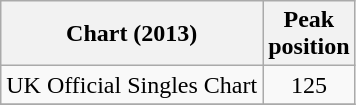<table class="wikitable">
<tr>
<th>Chart (2013)</th>
<th>Peak<br>position</th>
</tr>
<tr>
<td>UK Official Singles Chart</td>
<td align="center">125</td>
</tr>
<tr>
</tr>
</table>
